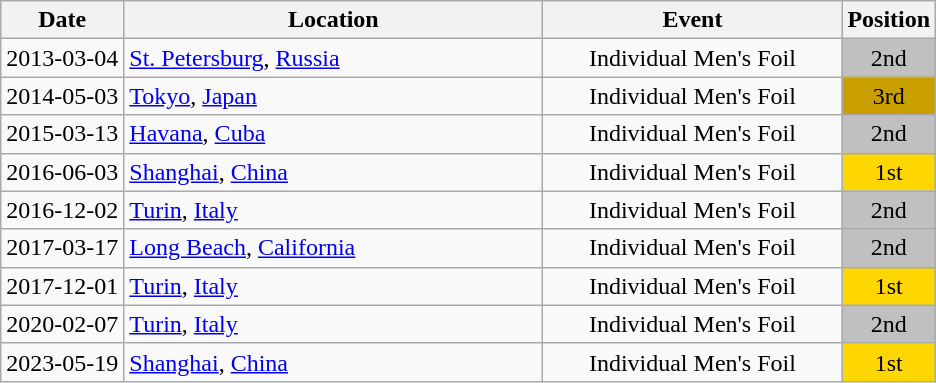<table class="wikitable" style="text-align:center;">
<tr>
<th>Date</th>
<th style="width:17em">Location</th>
<th style="width:12em">Event</th>
<th>Position</th>
</tr>
<tr>
<td>2013-03-04</td>
<td rowspan="1" align="left"> <a href='#'>St. Petersburg</a>, <a href='#'>Russia</a></td>
<td>Individual Men's Foil</td>
<td bgcolor="silver">2nd</td>
</tr>
<tr>
<td>2014-05-03</td>
<td rowspan="1" align="left"> <a href='#'>Tokyo</a>, <a href='#'>Japan</a></td>
<td>Individual Men's Foil</td>
<td bgcolor="caramel">3rd</td>
</tr>
<tr>
<td>2015-03-13</td>
<td rowspan="1" align="left"> <a href='#'>Havana</a>, <a href='#'>Cuba</a></td>
<td>Individual Men's Foil</td>
<td bgcolor="silver">2nd</td>
</tr>
<tr>
<td>2016-06-03</td>
<td rowspan="1" align="left"> <a href='#'>Shanghai</a>, <a href='#'>China</a></td>
<td>Individual Men's Foil</td>
<td bgcolor="gold">1st</td>
</tr>
<tr>
<td>2016-12-02</td>
<td rowspan="1" align="left"> <a href='#'>Turin</a>, <a href='#'>Italy</a></td>
<td>Individual Men's Foil</td>
<td bgcolor="silver">2nd</td>
</tr>
<tr>
<td>2017-03-17</td>
<td rowspan="1" align="left"> <a href='#'>Long Beach</a>, <a href='#'>California</a></td>
<td>Individual Men's Foil</td>
<td bgcolor="silver">2nd</td>
</tr>
<tr>
<td>2017-12-01</td>
<td rowspan="1" align="left"> <a href='#'>Turin</a>, <a href='#'>Italy</a></td>
<td>Individual Men's Foil</td>
<td bgcolor="gold">1st</td>
</tr>
<tr>
<td>2020-02-07</td>
<td rowspan="1" align="left"> <a href='#'>Turin</a>, <a href='#'>Italy</a></td>
<td>Individual Men's Foil</td>
<td bgcolor="silver">2nd</td>
</tr>
<tr>
<td>2023-05-19</td>
<td rowspan="1" align="left"> <a href='#'>Shanghai</a>, <a href='#'>China</a></td>
<td>Individual Men's Foil</td>
<td bgcolor="gold">1st</td>
</tr>
</table>
